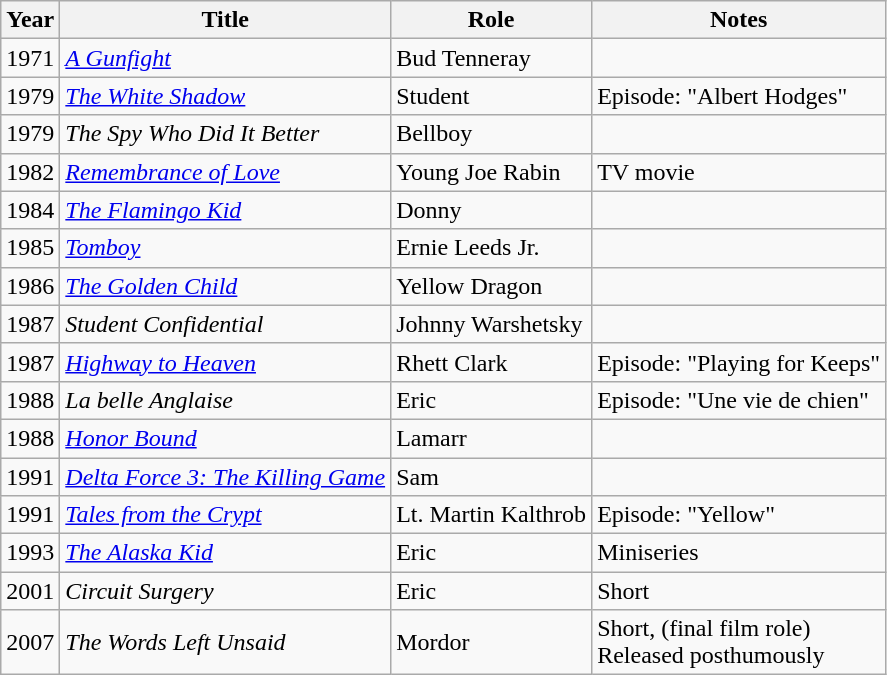<table class="wikitable sortable">
<tr>
<th>Year</th>
<th>Title</th>
<th>Role</th>
<th class="unsortable">Notes</th>
</tr>
<tr>
<td>1971</td>
<td><em><a href='#'>A Gunfight</a></em></td>
<td>Bud Tenneray</td>
<td></td>
</tr>
<tr>
<td>1979</td>
<td><em><a href='#'>The White Shadow</a></em></td>
<td>Student</td>
<td>Episode: "Albert Hodges"</td>
</tr>
<tr>
<td>1979</td>
<td><em>The Spy Who Did It Better</em></td>
<td>Bellboy</td>
<td></td>
</tr>
<tr>
<td>1982</td>
<td><em><a href='#'>Remembrance of Love</a></em></td>
<td>Young Joe Rabin</td>
<td>TV movie</td>
</tr>
<tr>
<td>1984</td>
<td><em><a href='#'>The Flamingo Kid</a></em></td>
<td>Donny</td>
<td></td>
</tr>
<tr>
<td>1985</td>
<td><em><a href='#'>Tomboy</a></em></td>
<td>Ernie Leeds Jr.</td>
<td></td>
</tr>
<tr>
<td>1986</td>
<td><em><a href='#'>The Golden Child</a></em></td>
<td>Yellow Dragon</td>
<td></td>
</tr>
<tr>
<td>1987</td>
<td><em>Student Confidential</em></td>
<td>Johnny Warshetsky</td>
<td></td>
</tr>
<tr>
<td>1987</td>
<td><em><a href='#'>Highway to Heaven</a></em></td>
<td>Rhett Clark</td>
<td>Episode: "Playing for Keeps"</td>
</tr>
<tr>
<td>1988</td>
<td><em>La belle Anglaise</em></td>
<td>Eric</td>
<td>Episode: "Une vie de chien"</td>
</tr>
<tr>
<td>1988</td>
<td><em><a href='#'>Honor Bound</a></em></td>
<td>Lamarr</td>
<td></td>
</tr>
<tr>
<td>1991</td>
<td><em><a href='#'>Delta Force 3: The Killing Game</a></em></td>
<td>Sam</td>
<td></td>
</tr>
<tr>
<td>1991</td>
<td><em><a href='#'>Tales from the Crypt</a></em></td>
<td>Lt. Martin Kalthrob</td>
<td>Episode: "Yellow"</td>
</tr>
<tr>
<td>1993</td>
<td><em><a href='#'>The Alaska Kid</a></em></td>
<td>Eric</td>
<td>Miniseries</td>
</tr>
<tr>
<td>2001</td>
<td><em>Circuit Surgery</em></td>
<td>Eric</td>
<td>Short</td>
</tr>
<tr>
<td>2007</td>
<td><em>The Words Left Unsaid</em></td>
<td>Mordor</td>
<td>Short, (final film role)<br>Released posthumously</td>
</tr>
</table>
